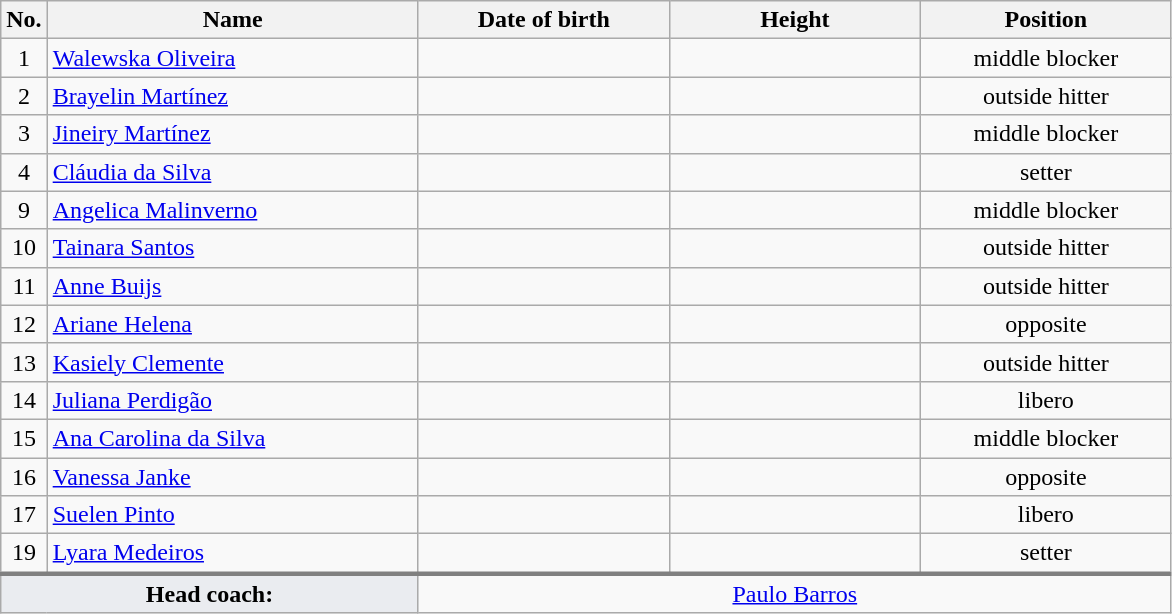<table class="wikitable sortable" style="font-size:100%; text-align:center">
<tr>
<th>No.</th>
<th style="width:15em">Name</th>
<th style="width:10em">Date of birth</th>
<th style="width:10em">Height</th>
<th style="width:10em">Position</th>
</tr>
<tr>
<td>1</td>
<td align=left> <a href='#'>Walewska Oliveira</a></td>
<td align=right></td>
<td></td>
<td>middle blocker</td>
</tr>
<tr>
<td>2</td>
<td align=left> <a href='#'>Brayelin Martínez</a></td>
<td align=right></td>
<td></td>
<td>outside hitter</td>
</tr>
<tr>
<td>3</td>
<td align=left> <a href='#'>Jineiry Martínez</a></td>
<td align=right></td>
<td></td>
<td>middle blocker</td>
</tr>
<tr>
<td>4</td>
<td align=left> <a href='#'>Cláudia da Silva</a></td>
<td align=right></td>
<td></td>
<td>setter</td>
</tr>
<tr>
<td>9</td>
<td align=left> <a href='#'>Angelica Malinverno</a></td>
<td align=right></td>
<td></td>
<td>middle blocker</td>
</tr>
<tr>
<td>10</td>
<td align=left> <a href='#'>Tainara Santos</a></td>
<td align=right></td>
<td></td>
<td>outside hitter</td>
</tr>
<tr>
<td>11</td>
<td align=left> <a href='#'>Anne Buijs</a></td>
<td align=right></td>
<td></td>
<td>outside hitter</td>
</tr>
<tr>
<td>12</td>
<td align=left> <a href='#'>Ariane Helena</a></td>
<td align=right></td>
<td></td>
<td>opposite</td>
</tr>
<tr>
<td>13</td>
<td align=left> <a href='#'>Kasiely Clemente</a></td>
<td align=right></td>
<td></td>
<td>outside hitter</td>
</tr>
<tr>
<td>14</td>
<td align=left> <a href='#'>Juliana Perdigão</a></td>
<td align=right></td>
<td></td>
<td>libero</td>
</tr>
<tr>
<td>15</td>
<td align=left> <a href='#'>Ana Carolina da Silva</a></td>
<td align=right></td>
<td></td>
<td>middle blocker</td>
</tr>
<tr>
<td>16</td>
<td align=left> <a href='#'>Vanessa Janke</a></td>
<td align=right></td>
<td></td>
<td>opposite</td>
</tr>
<tr>
<td>17</td>
<td align=left> <a href='#'>Suelen Pinto</a></td>
<td align=right></td>
<td></td>
<td>libero</td>
</tr>
<tr>
<td>19</td>
<td align=left> <a href='#'>Lyara Medeiros</a></td>
<td align=right></td>
<td></td>
<td>setter</td>
</tr>
<tr style="border-top: 3px solid grey">
<td colspan=2 style="background:#EAECF0"><strong>Head coach:</strong></td>
<td colspan=3> <a href='#'>Paulo Barros</a></td>
</tr>
</table>
